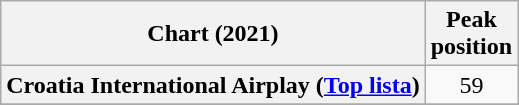<table class="wikitable sortable plainrowheaders" style="text-align:center;">
<tr>
<th>Chart (2021)</th>
<th>Peak<br>position</th>
</tr>
<tr>
<th scope="row">Croatia International Airplay (<a href='#'>Top lista</a>)</th>
<td>59</td>
</tr>
<tr>
</tr>
<tr>
</tr>
<tr>
</tr>
</table>
